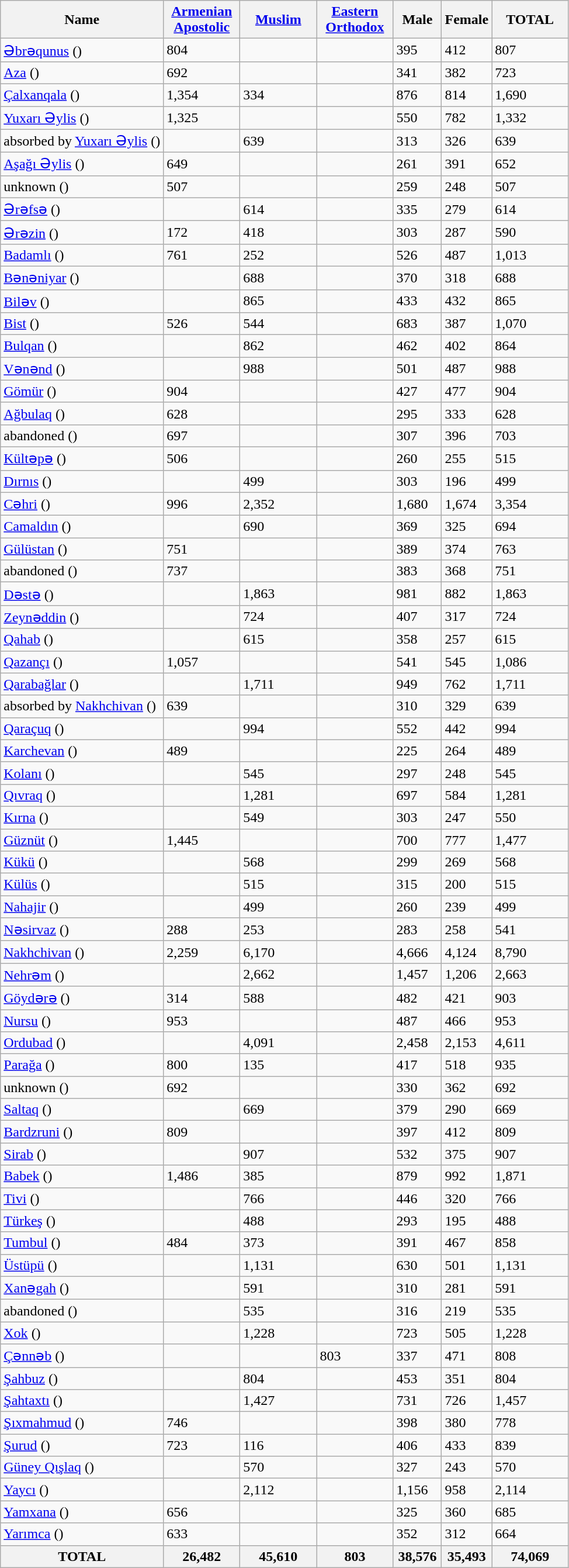<table class="wikitable sortable">
<tr>
<th>Name</th>
<th style=width:5em><a href='#'>Armenian Apostolic</a></th>
<th style=width:5em><a href='#'>Muslim</a></th>
<th style=width:5em><a href='#'>Eastern Orthodox</a></th>
<th style=width:3em>Male</th>
<th style=width:3em>Female</th>
<th style=width:5em>TOTAL</th>
</tr>
<tr>
<td><a href='#'>Əbrəqunus</a> ()</td>
<td>804</td>
<td></td>
<td></td>
<td>395</td>
<td>412</td>
<td>807</td>
</tr>
<tr>
<td><a href='#'>Aza</a> ()</td>
<td>692</td>
<td></td>
<td></td>
<td>341</td>
<td>382</td>
<td>723</td>
</tr>
<tr>
<td><a href='#'>Çalxanqala</a> ()</td>
<td>1,354</td>
<td>334</td>
<td></td>
<td>876</td>
<td>814</td>
<td>1,690</td>
</tr>
<tr>
<td><a href='#'>Yuxarı Əylis</a> ()</td>
<td>1,325</td>
<td></td>
<td></td>
<td>550</td>
<td>782</td>
<td>1,332</td>
</tr>
<tr>
<td>absorbed by <a href='#'>Yuxarı Əylis</a> ()</td>
<td></td>
<td>639</td>
<td></td>
<td>313</td>
<td>326</td>
<td>639</td>
</tr>
<tr>
<td><a href='#'>Aşağı Əylis</a> ()</td>
<td>649</td>
<td></td>
<td></td>
<td>261</td>
<td>391</td>
<td>652</td>
</tr>
<tr>
<td>unknown ()</td>
<td>507</td>
<td></td>
<td></td>
<td>259</td>
<td>248</td>
<td>507</td>
</tr>
<tr>
<td><a href='#'>Ərəfsə</a> ()</td>
<td></td>
<td>614</td>
<td></td>
<td>335</td>
<td>279</td>
<td>614</td>
</tr>
<tr>
<td><a href='#'>Ərəzin</a> ()</td>
<td>172</td>
<td>418</td>
<td></td>
<td>303</td>
<td>287</td>
<td>590</td>
</tr>
<tr>
<td><a href='#'>Badamlı</a> ()</td>
<td>761</td>
<td>252</td>
<td></td>
<td>526</td>
<td>487</td>
<td>1,013</td>
</tr>
<tr>
<td><a href='#'>Bənəniyar</a> ()</td>
<td></td>
<td>688</td>
<td></td>
<td>370</td>
<td>318</td>
<td>688</td>
</tr>
<tr>
<td><a href='#'>Biləv</a> ()</td>
<td></td>
<td>865</td>
<td></td>
<td>433</td>
<td>432</td>
<td>865</td>
</tr>
<tr>
<td><a href='#'>Bist</a> ()</td>
<td>526</td>
<td>544</td>
<td></td>
<td>683</td>
<td>387</td>
<td>1,070</td>
</tr>
<tr>
<td><a href='#'>Bulqan</a> ()</td>
<td></td>
<td>862</td>
<td></td>
<td>462</td>
<td>402</td>
<td>864</td>
</tr>
<tr>
<td><a href='#'>Vənənd</a> ()</td>
<td></td>
<td>988</td>
<td></td>
<td>501</td>
<td>487</td>
<td>988</td>
</tr>
<tr>
<td><a href='#'>Gömür</a> ()</td>
<td>904</td>
<td></td>
<td></td>
<td>427</td>
<td>477</td>
<td>904</td>
</tr>
<tr>
<td><a href='#'>Ağbulaq</a> ()</td>
<td>628</td>
<td></td>
<td></td>
<td>295</td>
<td>333</td>
<td>628</td>
</tr>
<tr>
<td>abandoned ()</td>
<td>697</td>
<td></td>
<td></td>
<td>307</td>
<td>396</td>
<td>703</td>
</tr>
<tr>
<td><a href='#'>Kültəpə</a> ()</td>
<td>506</td>
<td></td>
<td></td>
<td>260</td>
<td>255</td>
<td>515</td>
</tr>
<tr>
<td><a href='#'>Dırnıs</a> ()</td>
<td></td>
<td>499</td>
<td></td>
<td>303</td>
<td>196</td>
<td>499</td>
</tr>
<tr>
<td><a href='#'>Cəhri</a> ()</td>
<td>996</td>
<td>2,352</td>
<td></td>
<td>1,680</td>
<td>1,674</td>
<td>3,354</td>
</tr>
<tr>
<td><a href='#'>Camaldın</a> ()</td>
<td></td>
<td>690</td>
<td></td>
<td>369</td>
<td>325</td>
<td>694</td>
</tr>
<tr>
<td><a href='#'>Gülüstan</a> ()</td>
<td>751</td>
<td></td>
<td></td>
<td>389</td>
<td>374</td>
<td>763</td>
</tr>
<tr>
<td>abandoned ()</td>
<td>737</td>
<td></td>
<td></td>
<td>383</td>
<td>368</td>
<td>751</td>
</tr>
<tr>
<td><a href='#'>Dəstə</a> ()</td>
<td></td>
<td>1,863</td>
<td></td>
<td>981</td>
<td>882</td>
<td>1,863</td>
</tr>
<tr>
<td><a href='#'>Zeynəddin</a> ()</td>
<td></td>
<td>724</td>
<td></td>
<td>407</td>
<td>317</td>
<td>724</td>
</tr>
<tr>
<td><a href='#'>Qahab</a> ()</td>
<td></td>
<td>615</td>
<td></td>
<td>358</td>
<td>257</td>
<td>615</td>
</tr>
<tr>
<td><a href='#'>Qazançı</a> ()</td>
<td>1,057</td>
<td></td>
<td></td>
<td>541</td>
<td>545</td>
<td>1,086</td>
</tr>
<tr>
<td><a href='#'>Qarabağlar</a> ()</td>
<td></td>
<td>1,711</td>
<td></td>
<td>949</td>
<td>762</td>
<td>1,711</td>
</tr>
<tr>
<td>absorbed by <a href='#'>Nakhchivan</a> ()</td>
<td>639</td>
<td></td>
<td></td>
<td>310</td>
<td>329</td>
<td>639</td>
</tr>
<tr>
<td><a href='#'>Qaraçuq</a> ()</td>
<td></td>
<td>994</td>
<td></td>
<td>552</td>
<td>442</td>
<td>994</td>
</tr>
<tr>
<td><a href='#'>Karchevan</a> ()</td>
<td>489</td>
<td></td>
<td></td>
<td>225</td>
<td>264</td>
<td>489</td>
</tr>
<tr>
<td><a href='#'>Kolanı</a> ()</td>
<td></td>
<td>545</td>
<td></td>
<td>297</td>
<td>248</td>
<td>545</td>
</tr>
<tr>
<td><a href='#'>Qıvraq</a> ()</td>
<td></td>
<td>1,281</td>
<td></td>
<td>697</td>
<td>584</td>
<td>1,281</td>
</tr>
<tr>
<td><a href='#'>Kırna</a> ()</td>
<td></td>
<td>549</td>
<td></td>
<td>303</td>
<td>247</td>
<td>550</td>
</tr>
<tr>
<td><a href='#'>Güznüt</a> ()</td>
<td>1,445</td>
<td></td>
<td></td>
<td>700</td>
<td>777</td>
<td>1,477</td>
</tr>
<tr>
<td><a href='#'>Kükü</a> ()</td>
<td></td>
<td>568</td>
<td></td>
<td>299</td>
<td>269</td>
<td>568</td>
</tr>
<tr>
<td><a href='#'>Külüs</a> ()</td>
<td></td>
<td>515</td>
<td></td>
<td>315</td>
<td>200</td>
<td>515</td>
</tr>
<tr>
<td><a href='#'>Nahajir</a> ()</td>
<td></td>
<td>499</td>
<td></td>
<td>260</td>
<td>239</td>
<td>499</td>
</tr>
<tr>
<td><a href='#'>Nəsirvaz</a> ()</td>
<td>288</td>
<td>253</td>
<td></td>
<td>283</td>
<td>258</td>
<td>541</td>
</tr>
<tr>
<td><a href='#'>Nakhchivan</a> ()</td>
<td>2,259</td>
<td>6,170</td>
<td></td>
<td>4,666</td>
<td>4,124</td>
<td>8,790</td>
</tr>
<tr>
<td><a href='#'>Nehrəm</a> ()</td>
<td></td>
<td>2,662</td>
<td></td>
<td>1,457</td>
<td>1,206</td>
<td>2,663</td>
</tr>
<tr>
<td><a href='#'>Göydərə</a> ()</td>
<td>314</td>
<td>588</td>
<td></td>
<td>482</td>
<td>421</td>
<td>903</td>
</tr>
<tr>
<td><a href='#'>Nursu</a> ()</td>
<td>953</td>
<td></td>
<td></td>
<td>487</td>
<td>466</td>
<td>953</td>
</tr>
<tr>
<td><a href='#'>Ordubad</a> ()</td>
<td></td>
<td>4,091</td>
<td></td>
<td>2,458</td>
<td>2,153</td>
<td>4,611</td>
</tr>
<tr>
<td><a href='#'>Parağa</a> ()</td>
<td>800</td>
<td>135</td>
<td></td>
<td>417</td>
<td>518</td>
<td>935</td>
</tr>
<tr>
<td>unknown ()</td>
<td>692</td>
<td></td>
<td></td>
<td>330</td>
<td>362</td>
<td>692</td>
</tr>
<tr>
<td><a href='#'>Saltaq</a> ()</td>
<td></td>
<td>669</td>
<td></td>
<td>379</td>
<td>290</td>
<td>669</td>
</tr>
<tr>
<td><a href='#'>Bardzruni</a> ()</td>
<td>809</td>
<td></td>
<td></td>
<td>397</td>
<td>412</td>
<td>809</td>
</tr>
<tr>
<td><a href='#'>Sirab</a> ()</td>
<td></td>
<td>907</td>
<td></td>
<td>532</td>
<td>375</td>
<td>907</td>
</tr>
<tr>
<td><a href='#'>Babek</a> ()</td>
<td>1,486</td>
<td>385</td>
<td></td>
<td>879</td>
<td>992</td>
<td>1,871</td>
</tr>
<tr>
<td><a href='#'>Tivi</a> ()</td>
<td></td>
<td>766</td>
<td></td>
<td>446</td>
<td>320</td>
<td>766</td>
</tr>
<tr>
<td><a href='#'>Türkeş</a> ()</td>
<td></td>
<td>488</td>
<td></td>
<td>293</td>
<td>195</td>
<td>488</td>
</tr>
<tr>
<td><a href='#'>Tumbul</a> ()</td>
<td>484</td>
<td>373</td>
<td></td>
<td>391</td>
<td>467</td>
<td>858</td>
</tr>
<tr>
<td><a href='#'>Üstüpü</a> ()</td>
<td></td>
<td>1,131</td>
<td></td>
<td>630</td>
<td>501</td>
<td>1,131</td>
</tr>
<tr>
<td><a href='#'>Xanəgah</a> ()</td>
<td></td>
<td>591</td>
<td></td>
<td>310</td>
<td>281</td>
<td>591</td>
</tr>
<tr>
<td>abandoned ()</td>
<td></td>
<td>535</td>
<td></td>
<td>316</td>
<td>219</td>
<td>535</td>
</tr>
<tr>
<td><a href='#'>Xok</a> ()</td>
<td></td>
<td>1,228</td>
<td></td>
<td>723</td>
<td>505</td>
<td>1,228</td>
</tr>
<tr>
<td><a href='#'>Çənnəb</a> ()</td>
<td></td>
<td></td>
<td>803</td>
<td>337</td>
<td>471</td>
<td>808</td>
</tr>
<tr>
<td><a href='#'>Şahbuz</a> ()</td>
<td></td>
<td>804</td>
<td></td>
<td>453</td>
<td>351</td>
<td>804</td>
</tr>
<tr>
<td><a href='#'>Şahtaxtı</a> ()</td>
<td></td>
<td>1,427</td>
<td></td>
<td>731</td>
<td>726</td>
<td>1,457</td>
</tr>
<tr>
<td><a href='#'>Şıxmahmud</a> ()</td>
<td>746</td>
<td></td>
<td></td>
<td>398</td>
<td>380</td>
<td>778</td>
</tr>
<tr>
<td><a href='#'>Şurud</a> ()</td>
<td>723</td>
<td>116</td>
<td></td>
<td>406</td>
<td>433</td>
<td>839</td>
</tr>
<tr>
<td><a href='#'>Güney Qışlaq</a> ()</td>
<td></td>
<td>570</td>
<td></td>
<td>327</td>
<td>243</td>
<td>570</td>
</tr>
<tr>
<td><a href='#'>Yaycı</a> ()</td>
<td></td>
<td>2,112</td>
<td></td>
<td>1,156</td>
<td>958</td>
<td>2,114</td>
</tr>
<tr>
<td><a href='#'>Yamxana</a> ()</td>
<td>656</td>
<td></td>
<td></td>
<td>325</td>
<td>360</td>
<td>685</td>
</tr>
<tr>
<td><a href='#'>Yarımca</a> ()</td>
<td>633</td>
<td></td>
<td></td>
<td>352</td>
<td>312</td>
<td>664</td>
</tr>
<tr>
<th>TOTAL</th>
<th>26,482</th>
<th>45,610</th>
<th>803</th>
<th>38,576</th>
<th>35,493</th>
<th>74,069</th>
</tr>
</table>
